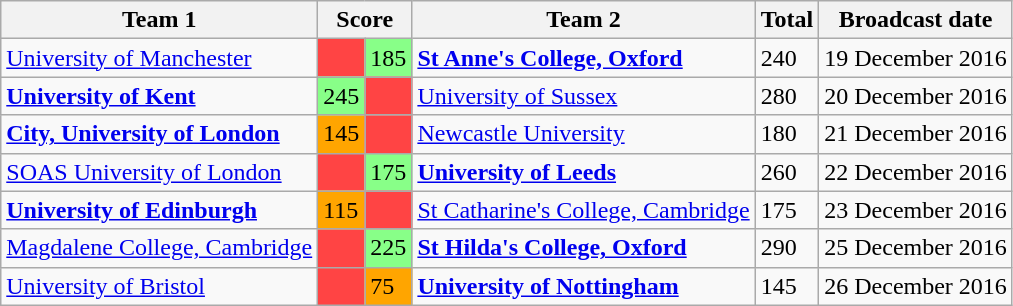<table class="wikitable">
<tr>
<th>Team 1</th>
<th colspan=2>Score</th>
<th>Team 2</th>
<th>Total</th>
<th>Broadcast date</th>
</tr>
<tr>
<td><a href='#'>University of Manchester</a></td>
<td style="background:#f44;"></td>
<td style="background:#88ff88">185</td>
<td><strong><a href='#'>St Anne's College, Oxford</a></strong></td>
<td>240</td>
<td>19 December 2016</td>
</tr>
<tr>
<td><strong><a href='#'>University of Kent</a></strong></td>
<td style="background:#88ff88">245</td>
<td style="background:#f44;"></td>
<td><a href='#'>University of Sussex</a></td>
<td>280</td>
<td>20 December 2016</td>
</tr>
<tr>
<td><strong><a href='#'>City, University of London</a></strong></td>
<td style="background:orange">145</td>
<td style="background:#f44;"></td>
<td><a href='#'>Newcastle University</a></td>
<td>180</td>
<td>21 December 2016</td>
</tr>
<tr>
<td><a href='#'>SOAS University of London</a></td>
<td style="background:#f44;"></td>
<td style="background:#88ff88">175</td>
<td><strong><a href='#'>University of Leeds</a></strong></td>
<td>260</td>
<td>22 December 2016</td>
</tr>
<tr>
<td><strong><a href='#'>University of Edinburgh</a></strong></td>
<td style="background:orange">115</td>
<td style="background:#f44;"></td>
<td><a href='#'>St Catharine's College, Cambridge</a></td>
<td>175</td>
<td>23 December 2016</td>
</tr>
<tr>
<td><a href='#'>Magdalene College, Cambridge</a></td>
<td style="background:#f44;"></td>
<td style="background:#88ff88">225</td>
<td><strong><a href='#'>St Hilda's College, Oxford</a></strong></td>
<td>290</td>
<td>25 December 2016</td>
</tr>
<tr>
<td><a href='#'>University of Bristol</a></td>
<td style="background:#f44;"></td>
<td style="background:orange">75</td>
<td><strong><a href='#'>University of Nottingham</a></strong></td>
<td>145</td>
<td>26 December 2016</td>
</tr>
</table>
